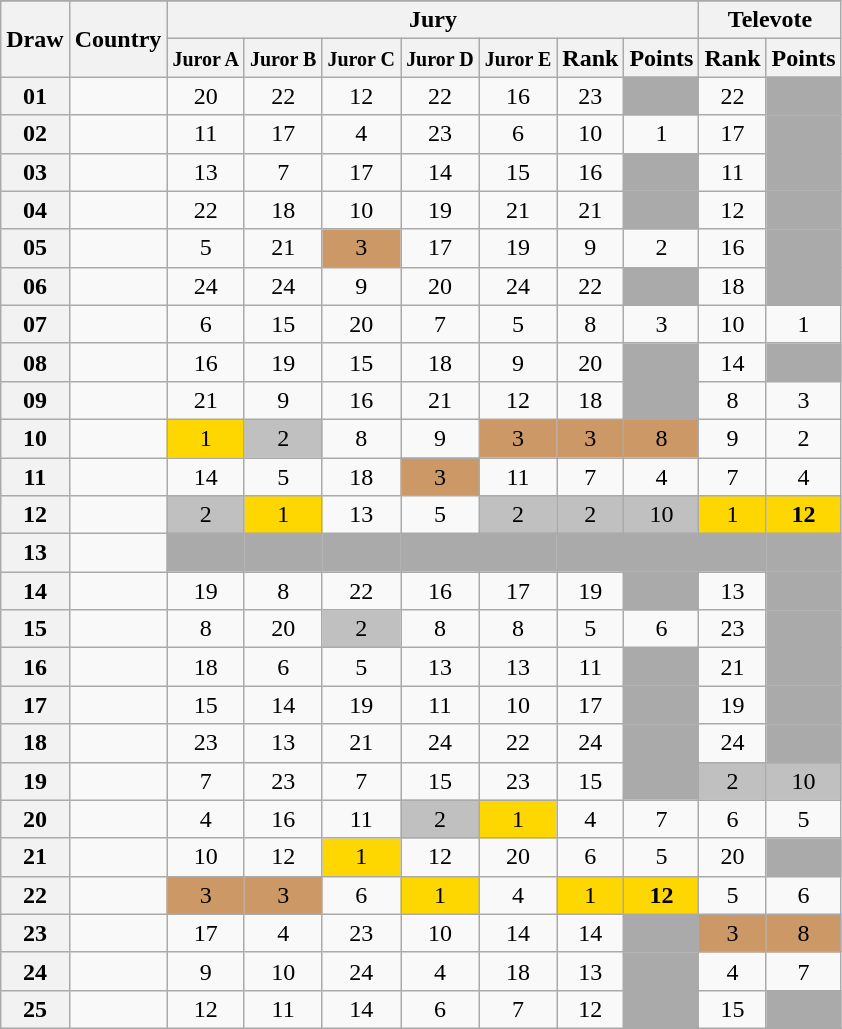<table class="sortable wikitable collapsible plainrowheaders" style="text-align:center;">
<tr>
</tr>
<tr>
<th scope="col" rowspan="2">Draw</th>
<th scope="col" rowspan="2">Country</th>
<th scope="col" colspan="7">Jury</th>
<th scope="col" colspan="2">Televote</th>
</tr>
<tr>
<th scope="col"><small>Juror A</small></th>
<th scope="col"><small>Juror B</small></th>
<th scope="col"><small>Juror C</small></th>
<th scope="col"><small>Juror D</small></th>
<th scope="col"><small>Juror E</small></th>
<th scope="col">Rank</th>
<th scope="col">Points</th>
<th scope="col">Rank</th>
<th scope="col">Points</th>
</tr>
<tr>
<th scope="row" style="text-align:center;">01</th>
<td style="text-align:left;"></td>
<td>20</td>
<td>22</td>
<td>12</td>
<td>22</td>
<td>16</td>
<td>23</td>
<td style="background:#AAAAAA;"></td>
<td>22</td>
<td style="background:#AAAAAA;"></td>
</tr>
<tr>
<th scope="row" style="text-align:center;">02</th>
<td style="text-align:left;"></td>
<td>11</td>
<td>17</td>
<td>4</td>
<td>23</td>
<td>6</td>
<td>10</td>
<td>1</td>
<td>17</td>
<td style="background:#AAAAAA;"></td>
</tr>
<tr>
<th scope="row" style="text-align:center;">03</th>
<td style="text-align:left;"></td>
<td>13</td>
<td>7</td>
<td>17</td>
<td>14</td>
<td>15</td>
<td>16</td>
<td style="background:#AAAAAA;"></td>
<td>11</td>
<td style="background:#AAAAAA;"></td>
</tr>
<tr>
<th scope="row" style="text-align:center;">04</th>
<td style="text-align:left;"></td>
<td>22</td>
<td>18</td>
<td>10</td>
<td>19</td>
<td>21</td>
<td>21</td>
<td style="background:#AAAAAA;"></td>
<td>12</td>
<td style="background:#AAAAAA;"></td>
</tr>
<tr>
<th scope="row" style="text-align:center;">05</th>
<td style="text-align:left;"></td>
<td>5</td>
<td>21</td>
<td style="background:#CC9966;">3</td>
<td>17</td>
<td>19</td>
<td>9</td>
<td>2</td>
<td>16</td>
<td style="background:#AAAAAA;"></td>
</tr>
<tr>
<th scope="row" style="text-align:center;">06</th>
<td style="text-align:left;"></td>
<td>24</td>
<td>24</td>
<td>9</td>
<td>20</td>
<td>24</td>
<td>22</td>
<td style="background:#AAAAAA;"></td>
<td>18</td>
<td style="background:#AAAAAA;"></td>
</tr>
<tr>
<th scope="row" style="text-align:center;">07</th>
<td style="text-align:left;"></td>
<td>6</td>
<td>15</td>
<td>20</td>
<td>7</td>
<td>5</td>
<td>8</td>
<td>3</td>
<td>10</td>
<td>1</td>
</tr>
<tr>
<th scope="row" style="text-align:center;">08</th>
<td style="text-align:left;"></td>
<td>16</td>
<td>19</td>
<td>15</td>
<td>18</td>
<td>9</td>
<td>20</td>
<td style="background:#AAAAAA;"></td>
<td>14</td>
<td style="background:#AAAAAA;"></td>
</tr>
<tr>
<th scope="row" style="text-align:center;">09</th>
<td style="text-align:left;"></td>
<td>21</td>
<td>9</td>
<td>16</td>
<td>21</td>
<td>12</td>
<td>18</td>
<td style="background:#AAAAAA;"></td>
<td>8</td>
<td>3</td>
</tr>
<tr>
<th scope="row" style="text-align:center;">10</th>
<td style="text-align:left;"></td>
<td style="background:gold;">1</td>
<td style="background:silver;">2</td>
<td>8</td>
<td>9</td>
<td style="background:#CC9966;">3</td>
<td style="background:#CC9966;">3</td>
<td style="background:#CC9966;">8</td>
<td>9</td>
<td>2</td>
</tr>
<tr>
<th scope="row" style="text-align:center;">11</th>
<td style="text-align:left;"></td>
<td>14</td>
<td>5</td>
<td>18</td>
<td style="background:#CC9966;">3</td>
<td>11</td>
<td>7</td>
<td>4</td>
<td>7</td>
<td>4</td>
</tr>
<tr>
<th scope="row" style="text-align:center;">12</th>
<td style="text-align:left;"></td>
<td style="background:silver;">2</td>
<td style="background:gold;">1</td>
<td>13</td>
<td>5</td>
<td style="background:silver;">2</td>
<td style="background:silver;">2</td>
<td style="background:silver;">10</td>
<td style="background:gold;">1</td>
<td style="background:gold;"><strong>12</strong></td>
</tr>
<tr class="sortbottom">
<th scope="row" style="text-align:center;">13</th>
<td style="text-align:left;"></td>
<td style="background:#AAAAAA;"></td>
<td style="background:#AAAAAA;"></td>
<td style="background:#AAAAAA;"></td>
<td style="background:#AAAAAA;"></td>
<td style="background:#AAAAAA;"></td>
<td style="background:#AAAAAA;"></td>
<td style="background:#AAAAAA;"></td>
<td style="background:#AAAAAA;"></td>
<td style="background:#AAAAAA;"></td>
</tr>
<tr>
<th scope="row" style="text-align:center;">14</th>
<td style="text-align:left;"></td>
<td>19</td>
<td>8</td>
<td>22</td>
<td>16</td>
<td>17</td>
<td>19</td>
<td style="background:#AAAAAA;"></td>
<td>13</td>
<td style="background:#AAAAAA;"></td>
</tr>
<tr>
<th scope="row" style="text-align:center;">15</th>
<td style="text-align:left;"></td>
<td>8</td>
<td>20</td>
<td style="background:silver;">2</td>
<td>8</td>
<td>8</td>
<td>5</td>
<td>6</td>
<td>23</td>
<td style="background:#AAAAAA;"></td>
</tr>
<tr>
<th scope="row" style="text-align:center;">16</th>
<td style="text-align:left;"></td>
<td>18</td>
<td>6</td>
<td>5</td>
<td>13</td>
<td>13</td>
<td>11</td>
<td style="background:#AAAAAA;"></td>
<td>21</td>
<td style="background:#AAAAAA;"></td>
</tr>
<tr>
<th scope="row" style="text-align:center;">17</th>
<td style="text-align:left;"></td>
<td>15</td>
<td>14</td>
<td>19</td>
<td>11</td>
<td>10</td>
<td>17</td>
<td style="background:#AAAAAA;"></td>
<td>19</td>
<td style="background:#AAAAAA;"></td>
</tr>
<tr>
<th scope="row" style="text-align:center;">18</th>
<td style="text-align:left;"></td>
<td>23</td>
<td>13</td>
<td>21</td>
<td>24</td>
<td>22</td>
<td>24</td>
<td style="background:#AAAAAA;"></td>
<td>24</td>
<td style="background:#AAAAAA;"></td>
</tr>
<tr>
<th scope="row" style="text-align:center;">19</th>
<td style="text-align:left;"></td>
<td>7</td>
<td>23</td>
<td>7</td>
<td>15</td>
<td>23</td>
<td>15</td>
<td style="background:#AAAAAA;"></td>
<td style="background:silver;">2</td>
<td style="background:silver;">10</td>
</tr>
<tr>
<th scope="row" style="text-align:center;">20</th>
<td style="text-align:left;"></td>
<td>4</td>
<td>16</td>
<td>11</td>
<td style="background:silver;">2</td>
<td style="background:gold;">1</td>
<td>4</td>
<td>7</td>
<td>6</td>
<td>5</td>
</tr>
<tr>
<th scope="row" style="text-align:center;">21</th>
<td style="text-align:left;"></td>
<td>10</td>
<td>12</td>
<td style="background:gold;">1</td>
<td>12</td>
<td>20</td>
<td>6</td>
<td>5</td>
<td>20</td>
<td style="background:#AAAAAA;"></td>
</tr>
<tr>
<th scope="row" style="text-align:center;">22</th>
<td style="text-align:left;"></td>
<td style="background:#CC9966;">3</td>
<td style="background:#CC9966;">3</td>
<td>6</td>
<td style="background:gold;">1</td>
<td>4</td>
<td style="background:gold;">1</td>
<td style="background:gold;"><strong>12</strong></td>
<td>5</td>
<td>6</td>
</tr>
<tr>
<th scope="row" style="text-align:center;">23</th>
<td style="text-align:left;"></td>
<td>17</td>
<td>4</td>
<td>23</td>
<td>10</td>
<td>14</td>
<td>14</td>
<td style="background:#AAAAAA;"></td>
<td style="background:#CC9966;">3</td>
<td style="background:#CC9966;">8</td>
</tr>
<tr>
<th scope="row" style="text-align:center;">24</th>
<td style="text-align:left;"></td>
<td>9</td>
<td>10</td>
<td>24</td>
<td>4</td>
<td>18</td>
<td>13</td>
<td style="background:#AAAAAA;"></td>
<td>4</td>
<td>7</td>
</tr>
<tr>
<th scope="row" style="text-align:center;">25</th>
<td style="text-align:left;"></td>
<td>12</td>
<td>11</td>
<td>14</td>
<td>6</td>
<td>7</td>
<td>12</td>
<td style="background:#AAAAAA;"></td>
<td>15</td>
<td style="background:#AAAAAA;"></td>
</tr>
</table>
